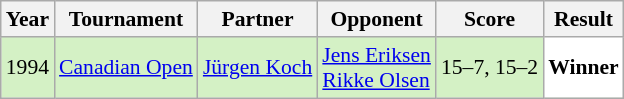<table class="sortable wikitable" style="font-size: 90%;">
<tr>
<th>Year</th>
<th>Tournament</th>
<th>Partner</th>
<th>Opponent</th>
<th>Score</th>
<th>Result</th>
</tr>
<tr style="background:#D4F1C5">
<td align="center">1994</td>
<td align="left"><a href='#'>Canadian Open</a></td>
<td align="left"> <a href='#'>Jürgen Koch</a></td>
<td align="left"> <a href='#'>Jens Eriksen</a> <br> <a href='#'>Rikke Olsen</a></td>
<td align="left">15–7, 15–2</td>
<td style="text-align:left; background:white"> <strong>Winner</strong></td>
</tr>
</table>
